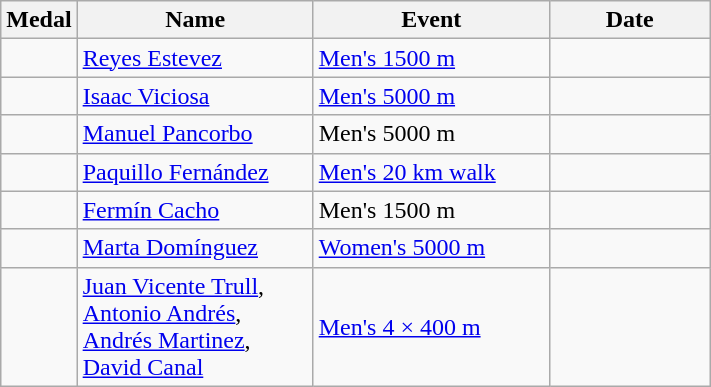<table class="wikitable sortable" style="font-size:100%">
<tr>
<th>Medal</th>
<th width=150>Name</th>
<th width=150>Event</th>
<th width=100>Date</th>
</tr>
<tr>
<td></td>
<td><a href='#'>Reyes Estevez</a></td>
<td><a href='#'>Men's 1500 m</a></td>
<td></td>
</tr>
<tr>
<td></td>
<td><a href='#'>Isaac Viciosa</a></td>
<td><a href='#'>Men's 5000 m</a></td>
<td></td>
</tr>
<tr>
<td></td>
<td><a href='#'>Manuel Pancorbo</a></td>
<td>Men's 5000 m</td>
<td></td>
</tr>
<tr>
<td></td>
<td><a href='#'>Paquillo Fernández</a></td>
<td><a href='#'>Men's 20 km walk</a></td>
<td></td>
</tr>
<tr>
<td></td>
<td><a href='#'>Fermín Cacho</a></td>
<td>Men's 1500 m</td>
<td></td>
</tr>
<tr>
<td></td>
<td><a href='#'>Marta Domínguez</a></td>
<td><a href='#'>Women's 5000 m</a></td>
<td></td>
</tr>
<tr>
<td></td>
<td><a href='#'>Juan Vicente Trull</a>, <a href='#'>Antonio Andrés</a>, <a href='#'>Andrés Martinez</a>, <a href='#'>David Canal</a></td>
<td><a href='#'>Men's 4 × 400 m</a></td>
<td></td>
</tr>
</table>
